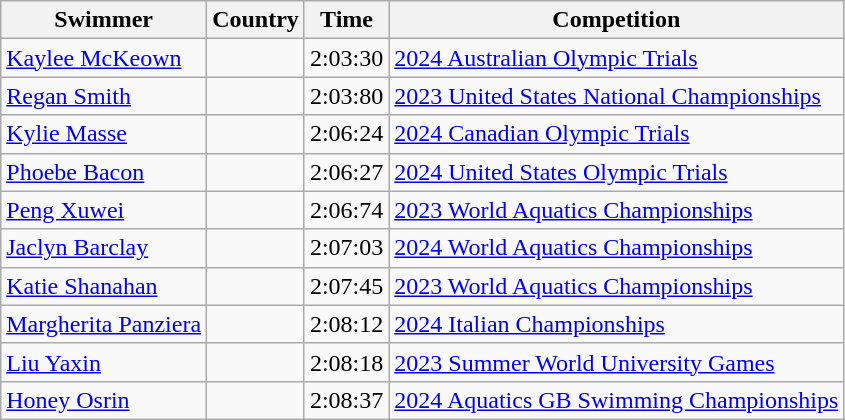<table class="wikitable sortable mw-collapsible">
<tr>
<th scope="col">Swimmer</th>
<th scope="col">Country</th>
<th scope="col">Time</th>
<th scope="col">Competition</th>
</tr>
<tr>
<td><a href='#'>Kaylee McKeown</a></td>
<td></td>
<td>2:03:30</td>
<td><a href='#'>2024 Australian Olympic Trials</a></td>
</tr>
<tr>
<td><a href='#'>Regan Smith</a></td>
<td></td>
<td>2:03:80</td>
<td><a href='#'>2023 United States National Championships</a></td>
</tr>
<tr>
<td><a href='#'>Kylie Masse</a></td>
<td></td>
<td>2:06:24</td>
<td><a href='#'>2024 Canadian Olympic Trials</a></td>
</tr>
<tr>
<td><a href='#'>Phoebe Bacon</a></td>
<td></td>
<td>2:06:27</td>
<td><a href='#'>2024 United States Olympic Trials</a></td>
</tr>
<tr>
<td><a href='#'>Peng Xuwei</a></td>
<td></td>
<td>2:06:74</td>
<td><a href='#'>2023 World Aquatics Championships</a></td>
</tr>
<tr>
<td><a href='#'>Jaclyn Barclay</a></td>
<td></td>
<td>2:07:03</td>
<td><a href='#'>2024 World Aquatics Championships</a></td>
</tr>
<tr>
<td><a href='#'>Katie Shanahan</a></td>
<td></td>
<td>2:07:45</td>
<td><a href='#'>2023 World Aquatics Championships</a></td>
</tr>
<tr>
<td><a href='#'>Margherita Panziera</a></td>
<td></td>
<td>2:08:12</td>
<td><a href='#'>2024 Italian Championships</a></td>
</tr>
<tr>
<td><a href='#'>Liu Yaxin</a></td>
<td></td>
<td>2:08:18</td>
<td><a href='#'>2023 Summer World University Games</a></td>
</tr>
<tr>
<td><a href='#'>Honey Osrin</a></td>
<td></td>
<td>2:08:37</td>
<td><a href='#'>2024 Aquatics GB Swimming Championships</a></td>
</tr>
</table>
